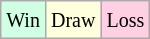<table class="wikitable">
<tr>
<td style="background-color: #d0ffe3;"><small>Win</small></td>
<td style="background-color: #ffffdd;"><small>Draw</small></td>
<td style="background-color: #ffd0e3;"><small>Loss</small></td>
</tr>
</table>
